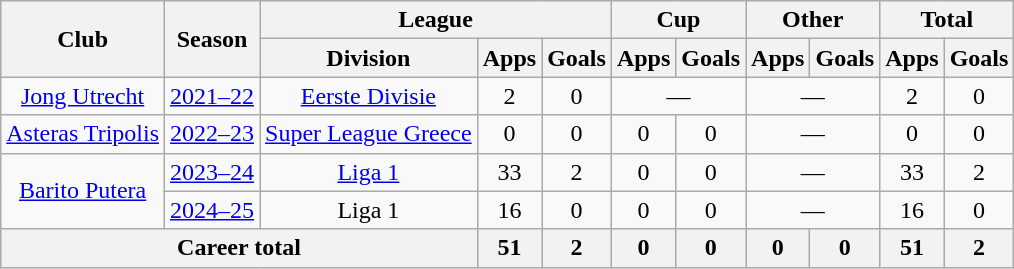<table class="wikitable" Style="text-align: center">
<tr>
<th rowspan="2">Club</th>
<th rowspan="2">Season</th>
<th colspan="3">League</th>
<th colspan="2">Cup</th>
<th colspan="2">Other</th>
<th colspan="2">Total</th>
</tr>
<tr>
<th>Division</th>
<th>Apps</th>
<th>Goals</th>
<th>Apps</th>
<th>Goals</th>
<th>Apps</th>
<th>Goals</th>
<th>Apps</th>
<th>Goals</th>
</tr>
<tr>
<td><a href='#'>Jong Utrecht</a></td>
<td><a href='#'>2021–22</a></td>
<td><a href='#'>Eerste Divisie</a></td>
<td>2</td>
<td>0</td>
<td colspan="2">—</td>
<td colspan="2">—</td>
<td>2</td>
<td>0</td>
</tr>
<tr>
<td><a href='#'>Asteras Tripolis</a></td>
<td><a href='#'>2022–23</a></td>
<td><a href='#'>Super League Greece</a></td>
<td>0</td>
<td>0</td>
<td>0</td>
<td>0</td>
<td colspan="2">—</td>
<td>0</td>
<td>0</td>
</tr>
<tr>
<td rowspan="2"><a href='#'>Barito Putera</a></td>
<td><a href='#'>2023–24</a></td>
<td rowspan="1"><a href='#'>Liga 1</a></td>
<td>33</td>
<td>2</td>
<td>0</td>
<td>0</td>
<td colspan="2">—</td>
<td>33</td>
<td>2</td>
</tr>
<tr>
<td><a href='#'>2024–25</a></td>
<td rowspan="1">Liga 1</td>
<td>16</td>
<td>0</td>
<td>0</td>
<td>0</td>
<td colspan="2">—</td>
<td>16</td>
<td>0</td>
</tr>
<tr>
<th colspan="3">Career total</th>
<th>51</th>
<th>2</th>
<th>0</th>
<th>0</th>
<th>0</th>
<th>0</th>
<th>51</th>
<th>2</th>
</tr>
</table>
